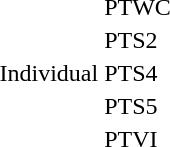<table>
<tr>
<td rowspan=5>Individual</td>
<td>PTWC<br></td>
<td></td>
<td></td>
<td></td>
</tr>
<tr>
<td>PTS2<br></td>
<td></td>
<td></td>
<td></td>
</tr>
<tr>
<td>PTS4<br></td>
<td></td>
<td></td>
<td></td>
</tr>
<tr>
<td>PTS5<br></td>
<td></td>
<td></td>
<td></td>
</tr>
<tr>
<td>PTVI<br></td>
<td></td>
<td></td>
<td></td>
</tr>
</table>
